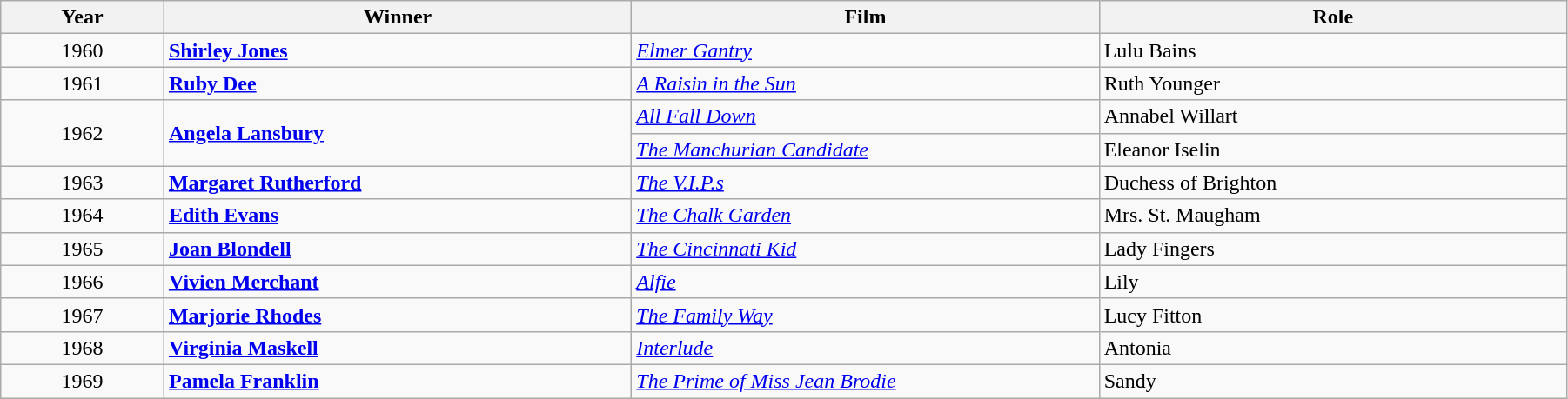<table class="wikitable" width="95%" cellpadding="5">
<tr>
<th width="100"><strong>Year</strong></th>
<th width="300"><strong>Winner</strong></th>
<th width="300"><strong>Film</strong></th>
<th width="300"><strong>Role</strong></th>
</tr>
<tr>
<td style="text-align:center;">1960</td>
<td><strong><a href='#'>Shirley Jones</a></strong></td>
<td><em><a href='#'>Elmer Gantry</a></em></td>
<td>Lulu Bains</td>
</tr>
<tr>
<td style="text-align:center;">1961</td>
<td><strong><a href='#'>Ruby Dee</a></strong></td>
<td><em><a href='#'>A Raisin in the Sun</a></em></td>
<td>Ruth Younger</td>
</tr>
<tr>
<td rowspan="2" style="text-align:center;">1962</td>
<td rowspan="2"><strong><a href='#'>Angela Lansbury</a></strong></td>
<td><em><a href='#'>All Fall Down</a></em></td>
<td>Annabel Willart</td>
</tr>
<tr>
<td><em><a href='#'>The Manchurian Candidate</a></em></td>
<td>Eleanor Iselin</td>
</tr>
<tr>
<td style="text-align:center;">1963</td>
<td><strong><a href='#'>Margaret Rutherford</a></strong></td>
<td><em><a href='#'>The V.I.P.s</a></em></td>
<td>Duchess of Brighton</td>
</tr>
<tr>
<td style="text-align:center;">1964</td>
<td><strong><a href='#'>Edith Evans</a></strong></td>
<td><em><a href='#'>The Chalk Garden</a></em></td>
<td>Mrs. St. Maugham</td>
</tr>
<tr>
<td style="text-align:center;">1965</td>
<td><strong><a href='#'>Joan Blondell</a></strong></td>
<td><em><a href='#'>The Cincinnati Kid</a></em></td>
<td>Lady Fingers</td>
</tr>
<tr>
<td style="text-align:center;">1966</td>
<td><strong><a href='#'>Vivien Merchant</a></strong></td>
<td><em><a href='#'>Alfie</a></em></td>
<td>Lily</td>
</tr>
<tr>
<td style="text-align:center;">1967</td>
<td><strong><a href='#'>Marjorie Rhodes</a></strong></td>
<td><em><a href='#'>The Family Way</a></em></td>
<td>Lucy Fitton</td>
</tr>
<tr>
<td style="text-align:center;">1968</td>
<td><strong><a href='#'>Virginia Maskell</a></strong></td>
<td><em><a href='#'>Interlude</a></em></td>
<td>Antonia</td>
</tr>
<tr>
<td style="text-align:center;">1969</td>
<td><strong><a href='#'>Pamela Franklin</a></strong></td>
<td><em><a href='#'>The Prime of Miss Jean Brodie</a></em></td>
<td>Sandy</td>
</tr>
</table>
